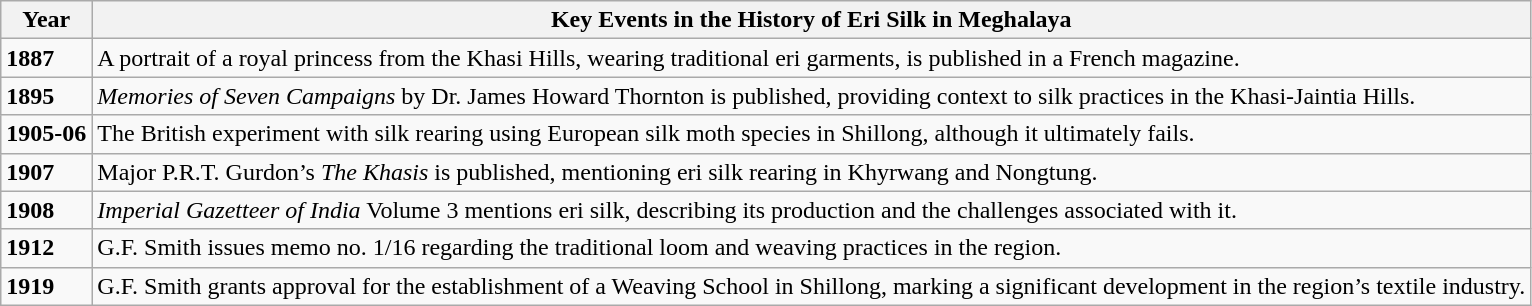<table class="wikitable">
<tr>
<th><strong>Year</strong></th>
<th>Key Events in the History of Eri Silk in Meghalaya</th>
</tr>
<tr>
<td><strong>1887</strong></td>
<td>A portrait of a royal princess from the Khasi Hills, wearing traditional eri garments, is published in a French magazine.</td>
</tr>
<tr>
<td><strong>1895</strong></td>
<td><em>Memories of Seven Campaigns</em> by Dr. James Howard Thornton is published, providing context to silk practices in the Khasi-Jaintia Hills.</td>
</tr>
<tr>
<td><strong>1905-06</strong></td>
<td>The British experiment with silk rearing using European silk moth species in Shillong, although it ultimately fails.</td>
</tr>
<tr>
<td><strong>1907</strong></td>
<td>Major P.R.T. Gurdon’s <em>The Khasis</em> is published, mentioning eri silk rearing in Khyrwang and Nongtung.</td>
</tr>
<tr>
<td><strong>1908</strong></td>
<td><em>Imperial Gazetteer of India</em> Volume 3 mentions eri silk, describing its production and the challenges associated with it.</td>
</tr>
<tr>
<td><strong>1912</strong></td>
<td>G.F. Smith issues memo no. 1/16 regarding the traditional loom and weaving practices in the region.</td>
</tr>
<tr>
<td><strong>1919</strong></td>
<td>G.F. Smith grants approval for the establishment of a Weaving School in Shillong, marking a significant development in the region’s textile industry.</td>
</tr>
</table>
